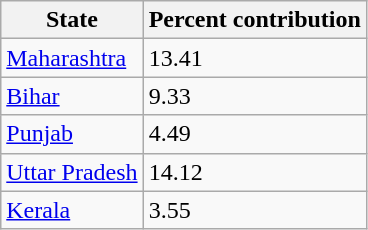<table class="wikitable">
<tr>
<th>State</th>
<th>Percent contribution</th>
</tr>
<tr>
<td><a href='#'>Maharashtra</a></td>
<td>13.41</td>
</tr>
<tr>
<td><a href='#'>Bihar</a></td>
<td>9.33</td>
</tr>
<tr>
<td><a href='#'>Punjab</a></td>
<td>4.49</td>
</tr>
<tr>
<td><a href='#'>Uttar Pradesh</a></td>
<td>14.12</td>
</tr>
<tr>
<td><a href='#'>Kerala</a></td>
<td>3.55</td>
</tr>
</table>
